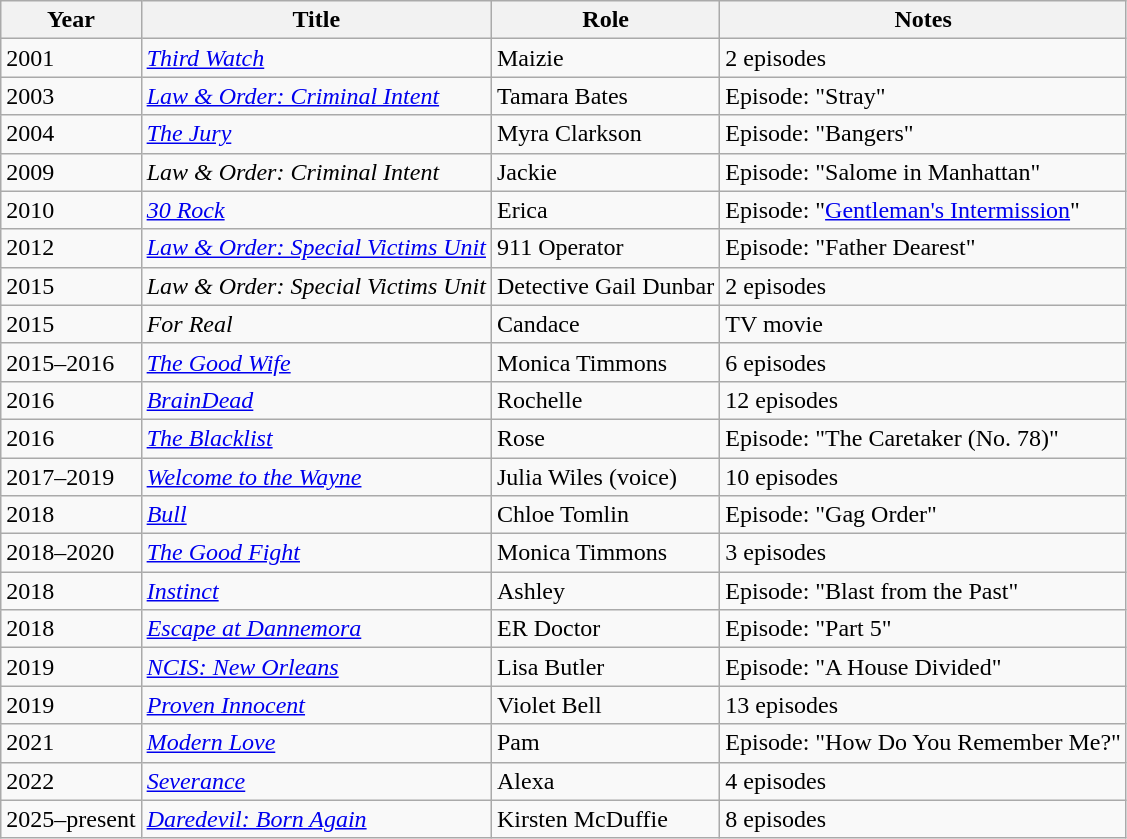<table class="wikitable sortable">
<tr>
<th>Year</th>
<th>Title</th>
<th>Role</th>
<th class="unsortable">Notes</th>
</tr>
<tr>
<td>2001</td>
<td><em><a href='#'>Third Watch</a></em></td>
<td>Maizie</td>
<td>2 episodes</td>
</tr>
<tr>
<td>2003</td>
<td><em><a href='#'>Law & Order: Criminal Intent</a></em></td>
<td>Tamara Bates</td>
<td>Episode: "Stray"</td>
</tr>
<tr>
<td>2004</td>
<td><em><a href='#'>The Jury</a></em></td>
<td>Myra Clarkson</td>
<td>Episode: "Bangers"</td>
</tr>
<tr>
<td>2009</td>
<td><em>Law & Order: Criminal Intent</em></td>
<td>Jackie</td>
<td>Episode: "Salome in Manhattan"</td>
</tr>
<tr>
<td>2010</td>
<td><em><a href='#'>30 Rock</a></em></td>
<td>Erica</td>
<td>Episode: "<a href='#'>Gentleman's Intermission</a>"</td>
</tr>
<tr>
<td>2012</td>
<td><em><a href='#'>Law & Order: Special Victims Unit</a></em></td>
<td>911 Operator</td>
<td>Episode: "Father Dearest"</td>
</tr>
<tr>
<td>2015</td>
<td><em>Law & Order: Special Victims Unit</em></td>
<td>Detective Gail Dunbar</td>
<td>2 episodes</td>
</tr>
<tr>
<td>2015</td>
<td><em>For Real</em></td>
<td>Candace</td>
<td>TV movie</td>
</tr>
<tr>
<td>2015–2016</td>
<td><em><a href='#'>The Good Wife</a></em></td>
<td>Monica Timmons</td>
<td>6 episodes</td>
</tr>
<tr>
<td>2016</td>
<td><em><a href='#'>BrainDead</a></em></td>
<td>Rochelle</td>
<td>12 episodes</td>
</tr>
<tr>
<td>2016</td>
<td><em><a href='#'>The Blacklist</a></em></td>
<td>Rose</td>
<td>Episode: "The Caretaker (No. 78)"</td>
</tr>
<tr>
<td>2017–2019</td>
<td><em><a href='#'>Welcome to the Wayne</a></em></td>
<td>Julia Wiles (voice)</td>
<td>10 episodes</td>
</tr>
<tr>
<td>2018</td>
<td><em><a href='#'>Bull</a></em></td>
<td>Chloe Tomlin</td>
<td>Episode: "Gag Order"</td>
</tr>
<tr>
<td>2018–2020</td>
<td><em><a href='#'>The Good Fight</a></em></td>
<td>Monica Timmons</td>
<td>3 episodes</td>
</tr>
<tr>
<td>2018</td>
<td><em><a href='#'>Instinct</a></em></td>
<td>Ashley</td>
<td>Episode: "Blast from the Past"</td>
</tr>
<tr>
<td>2018</td>
<td><em><a href='#'>Escape at Dannemora</a></em></td>
<td>ER Doctor</td>
<td>Episode: "Part 5"</td>
</tr>
<tr>
<td>2019</td>
<td><em><a href='#'>NCIS: New Orleans</a></em></td>
<td>Lisa Butler</td>
<td>Episode: "A House Divided"</td>
</tr>
<tr>
<td>2019</td>
<td><em><a href='#'>Proven Innocent</a></em></td>
<td>Violet Bell</td>
<td>13 episodes</td>
</tr>
<tr>
<td>2021</td>
<td><em><a href='#'>Modern Love</a></em></td>
<td>Pam</td>
<td>Episode: "How Do You Remember Me?"</td>
</tr>
<tr>
<td>2022</td>
<td><em><a href='#'>Severance</a></em></td>
<td>Alexa</td>
<td>4 episodes</td>
</tr>
<tr>
<td>2025–present</td>
<td><em><a href='#'>Daredevil: Born Again</a></em></td>
<td>Kirsten McDuffie</td>
<td>8 episodes</td>
</tr>
</table>
